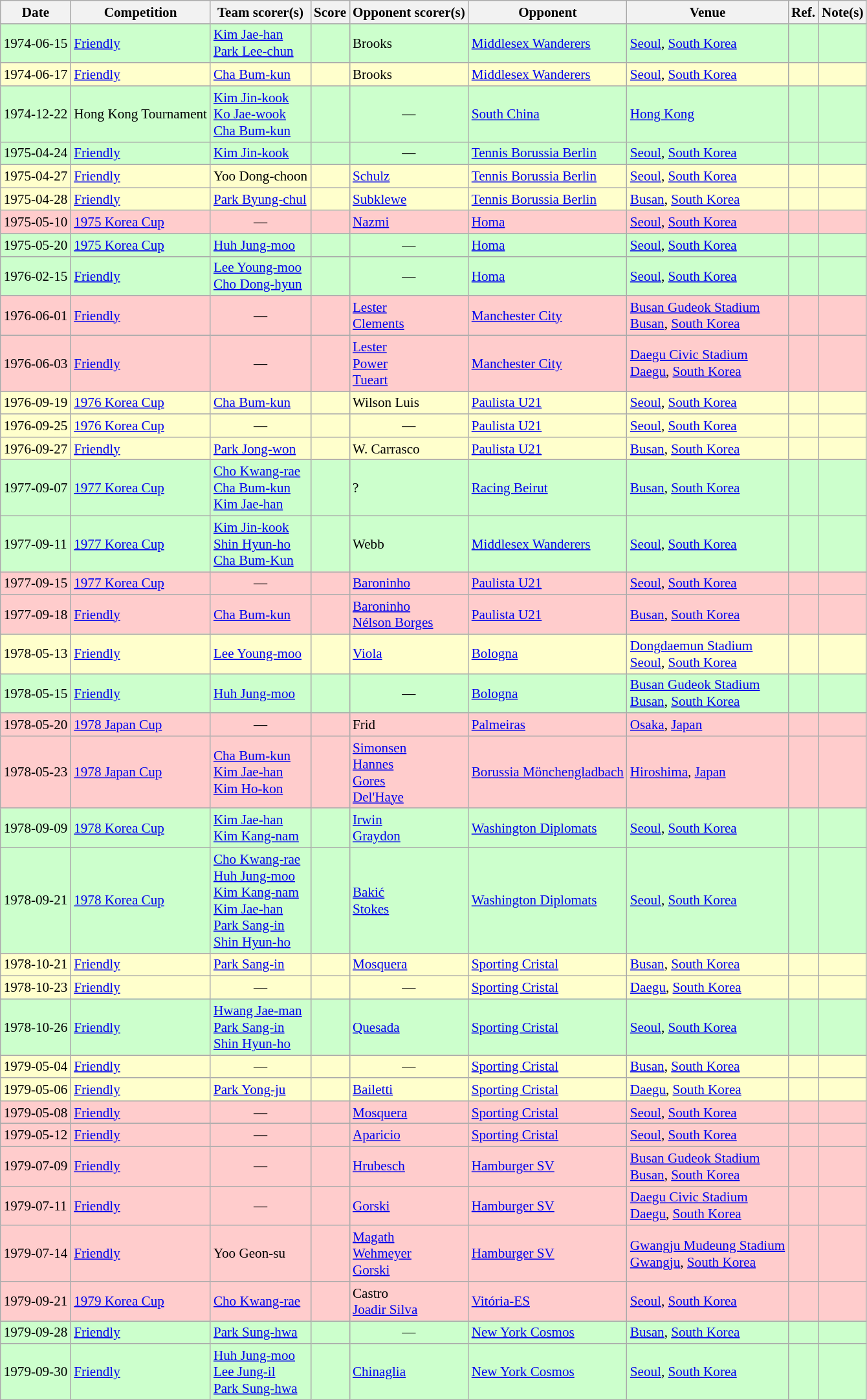<table class="wikitable" style="font-size:88%;">
<tr>
<th>Date</th>
<th>Competition</th>
<th>Team scorer(s)</th>
<th>Score</th>
<th>Opponent scorer(s)</th>
<th>Opponent</th>
<th>Venue</th>
<th>Ref.</th>
<th>Note(s)</th>
</tr>
<tr bgcolor="#ccffcc">
<td>1974-06-15</td>
<td><a href='#'>Friendly</a></td>
<td><a href='#'>Kim Jae-han</a> <br><a href='#'>Park Lee-chun</a> </td>
<td></td>
<td>Brooks </td>
<td> <a href='#'>Middlesex Wanderers</a></td>
<td><a href='#'>Seoul</a>, <a href='#'>South Korea</a></td>
<td></td>
<td></td>
</tr>
<tr bgcolor="#ffffcc">
<td>1974-06-17</td>
<td><a href='#'>Friendly</a></td>
<td><a href='#'>Cha Bum-kun</a> </td>
<td></td>
<td>Brooks </td>
<td> <a href='#'>Middlesex Wanderers</a></td>
<td><a href='#'>Seoul</a>, <a href='#'>South Korea</a></td>
<td></td>
<td></td>
</tr>
<tr bgcolor="#ccffcc">
<td>1974-12-22</td>
<td>Hong Kong Tournament</td>
<td><a href='#'>Kim Jin-kook</a> <br><a href='#'>Ko Jae-wook</a> <br><a href='#'>Cha Bum-kun</a> </td>
<td></td>
<td align="center">—</td>
<td> <a href='#'>South China</a></td>
<td><a href='#'>Hong Kong</a></td>
<td></td>
<td></td>
</tr>
<tr bgcolor="#ccffcc">
<td>1975-04-24</td>
<td><a href='#'>Friendly</a></td>
<td><a href='#'>Kim Jin-kook</a> </td>
<td></td>
<td align="center">—</td>
<td> <a href='#'>Tennis Borussia Berlin</a></td>
<td><a href='#'>Seoul</a>, <a href='#'>South Korea</a></td>
<td></td>
<td></td>
</tr>
<tr bgcolor="#ffffcc">
<td>1975-04-27</td>
<td><a href='#'>Friendly</a></td>
<td>Yoo Dong-choon </td>
<td></td>
<td><a href='#'>Schulz</a> </td>
<td> <a href='#'>Tennis Borussia Berlin</a></td>
<td><a href='#'>Seoul</a>, <a href='#'>South Korea</a></td>
<td></td>
<td></td>
</tr>
<tr bgcolor="#ffffcc">
<td>1975-04-28</td>
<td><a href='#'>Friendly</a></td>
<td><a href='#'>Park Byung-chul</a> </td>
<td></td>
<td><a href='#'>Subklewe</a> </td>
<td> <a href='#'>Tennis Borussia Berlin</a></td>
<td><a href='#'>Busan</a>, <a href='#'>South Korea</a></td>
<td></td>
<td></td>
</tr>
<tr bgcolor="#ffcccc">
<td>1975-05-10</td>
<td><a href='#'>1975 Korea Cup</a></td>
<td align="center">—</td>
<td></td>
<td><a href='#'>Nazmi</a> </td>
<td> <a href='#'>Homa</a></td>
<td><a href='#'>Seoul</a>, <a href='#'>South Korea</a></td>
<td></td>
<td></td>
</tr>
<tr bgcolor="#ccffcc">
<td>1975-05-20</td>
<td><a href='#'>1975 Korea Cup</a></td>
<td><a href='#'>Huh Jung-moo</a> </td>
<td></td>
<td align="center">—</td>
<td> <a href='#'>Homa</a></td>
<td><a href='#'>Seoul</a>, <a href='#'>South Korea</a></td>
<td></td>
<td></td>
</tr>
<tr bgcolor="#ccffcc">
<td>1976-02-15</td>
<td><a href='#'>Friendly</a></td>
<td><a href='#'>Lee Young-moo</a> <br><a href='#'>Cho Dong-hyun</a> </td>
<td></td>
<td align="center">—</td>
<td> <a href='#'>Homa</a></td>
<td><a href='#'>Seoul</a>, <a href='#'>South Korea</a></td>
<td></td>
<td></td>
</tr>
<tr bgcolor="#ffcccc">
<td>1976-06-01</td>
<td><a href='#'>Friendly</a></td>
<td align="center">—</td>
<td></td>
<td><a href='#'>Lester</a> <br><a href='#'>Clements</a> </td>
<td> <a href='#'>Manchester City</a></td>
<td><a href='#'>Busan Gudeok Stadium</a><br><a href='#'>Busan</a>, <a href='#'>South Korea</a></td>
<td></td>
<td></td>
</tr>
<tr bgcolor="#ffcccc">
<td>1976-06-03</td>
<td><a href='#'>Friendly</a></td>
<td align="center">—</td>
<td></td>
<td><a href='#'>Lester</a> <br><a href='#'>Power</a> <br><a href='#'>Tueart</a> </td>
<td> <a href='#'>Manchester City</a></td>
<td><a href='#'>Daegu Civic Stadium</a><br><a href='#'>Daegu</a>, <a href='#'>South Korea</a></td>
<td></td>
<td></td>
</tr>
<tr bgcolor="#ffffcc">
<td>1976-09-19</td>
<td><a href='#'>1976 Korea Cup</a></td>
<td><a href='#'>Cha Bum-kun</a> </td>
<td></td>
<td>Wilson Luis </td>
<td> <a href='#'>Paulista U21</a></td>
<td><a href='#'>Seoul</a>, <a href='#'>South Korea</a></td>
<td></td>
<td></td>
</tr>
<tr bgcolor="#ffffcc">
<td>1976-09-25</td>
<td><a href='#'>1976 Korea Cup</a></td>
<td align="center">—</td>
<td></td>
<td align="center">—</td>
<td> <a href='#'>Paulista U21</a></td>
<td><a href='#'>Seoul</a>, <a href='#'>South Korea</a></td>
<td></td>
<td></td>
</tr>
<tr bgcolor="#ffffcc">
<td>1976-09-27</td>
<td><a href='#'>Friendly</a></td>
<td><a href='#'>Park Jong-won</a> </td>
<td></td>
<td>W. Carrasco </td>
<td> <a href='#'>Paulista U21</a></td>
<td><a href='#'>Busan</a>, <a href='#'>South Korea</a></td>
<td></td>
<td></td>
</tr>
<tr bgcolor="#ccffcc">
<td>1977-09-07</td>
<td><a href='#'>1977 Korea Cup</a></td>
<td><a href='#'>Cho Kwang-rae</a> <br><a href='#'>Cha Bum-kun</a> <br><a href='#'>Kim Jae-han</a> </td>
<td></td>
<td>? </td>
<td> <a href='#'>Racing Beirut</a></td>
<td><a href='#'>Busan</a>, <a href='#'>South Korea</a></td>
<td></td>
<td></td>
</tr>
<tr bgcolor="#ccffcc">
<td>1977-09-11</td>
<td><a href='#'>1977 Korea Cup</a></td>
<td><a href='#'>Kim Jin-kook</a> <br><a href='#'>Shin Hyun-ho</a> <br><a href='#'>Cha Bum-Kun</a> </td>
<td></td>
<td>Webb </td>
<td> <a href='#'>Middlesex Wanderers</a></td>
<td><a href='#'>Seoul</a>, <a href='#'>South Korea</a></td>
<td></td>
<td></td>
</tr>
<tr bgcolor="#ffcccc">
<td>1977-09-15</td>
<td><a href='#'>1977 Korea Cup</a></td>
<td align="center">—</td>
<td></td>
<td><a href='#'>Baroninho</a> </td>
<td> <a href='#'>Paulista U21</a></td>
<td><a href='#'>Seoul</a>, <a href='#'>South Korea</a></td>
<td></td>
<td></td>
</tr>
<tr bgcolor="#ffcccc">
<td>1977-09-18</td>
<td><a href='#'>Friendly</a></td>
<td><a href='#'>Cha Bum-kun</a> </td>
<td></td>
<td><a href='#'>Baroninho</a> <br><a href='#'>Nélson Borges</a> </td>
<td> <a href='#'>Paulista U21</a></td>
<td><a href='#'>Busan</a>, <a href='#'>South Korea</a></td>
<td></td>
<td></td>
</tr>
<tr bgcolor="#ffffcc">
<td>1978-05-13</td>
<td><a href='#'>Friendly</a></td>
<td><a href='#'>Lee Young-moo</a> </td>
<td></td>
<td><a href='#'>Viola</a> </td>
<td> <a href='#'>Bologna</a></td>
<td><a href='#'>Dongdaemun Stadium</a><br><a href='#'>Seoul</a>, <a href='#'>South Korea</a></td>
<td></td>
<td></td>
</tr>
<tr bgcolor="#ccffcc">
<td>1978-05-15</td>
<td><a href='#'>Friendly</a></td>
<td><a href='#'>Huh Jung-moo</a> </td>
<td></td>
<td align="center">—</td>
<td> <a href='#'>Bologna</a></td>
<td><a href='#'>Busan Gudeok Stadium</a><br><a href='#'>Busan</a>, <a href='#'>South Korea</a></td>
<td></td>
<td></td>
</tr>
<tr bgcolor="#ffcccc">
<td>1978-05-20</td>
<td><a href='#'>1978 Japan Cup</a></td>
<td align="center">—</td>
<td></td>
<td>Frid </td>
<td> <a href='#'>Palmeiras</a></td>
<td><a href='#'>Osaka</a>, <a href='#'>Japan</a></td>
<td></td>
<td></td>
</tr>
<tr bgcolor="#ffcccc">
<td>1978-05-23</td>
<td><a href='#'>1978 Japan Cup</a></td>
<td><a href='#'>Cha Bum-kun</a> <br><a href='#'>Kim Jae-han</a> <br><a href='#'>Kim Ho-kon</a> </td>
<td></td>
<td><a href='#'>Simonsen</a> <br><a href='#'>Hannes</a> <br><a href='#'>Gores</a> <br><a href='#'>Del'Haye</a> </td>
<td> <a href='#'>Borussia Mönchengladbach</a></td>
<td><a href='#'>Hiroshima</a>, <a href='#'>Japan</a></td>
<td></td>
<td></td>
</tr>
<tr bgcolor="#ccffcc">
<td>1978-09-09</td>
<td><a href='#'>1978 Korea Cup</a></td>
<td><a href='#'>Kim Jae-han</a> <br><a href='#'>Kim Kang-nam</a> </td>
<td></td>
<td><a href='#'>Irwin</a> <br><a href='#'>Graydon</a> </td>
<td> <a href='#'>Washington Diplomats</a></td>
<td><a href='#'>Seoul</a>, <a href='#'>South Korea</a></td>
<td></td>
<td></td>
</tr>
<tr bgcolor="#ccffcc">
<td>1978-09-21</td>
<td><a href='#'>1978 Korea Cup</a></td>
<td><a href='#'>Cho Kwang-rae</a> <br><a href='#'>Huh Jung-moo</a> <br><a href='#'>Kim Kang-nam</a> <br><a href='#'>Kim Jae-han</a> <br><a href='#'>Park Sang-in</a> <br><a href='#'>Shin Hyun-ho</a> </td>
<td></td>
<td><a href='#'>Bakić</a> <br><a href='#'>Stokes</a> </td>
<td> <a href='#'>Washington Diplomats</a></td>
<td><a href='#'>Seoul</a>, <a href='#'>South Korea</a></td>
<td></td>
<td></td>
</tr>
<tr bgcolor="#ffffcc">
<td>1978-10-21</td>
<td><a href='#'>Friendly</a></td>
<td><a href='#'>Park Sang-in</a> </td>
<td></td>
<td><a href='#'>Mosquera</a> </td>
<td> <a href='#'>Sporting Cristal</a></td>
<td><a href='#'>Busan</a>, <a href='#'>South Korea</a></td>
<td></td>
<td></td>
</tr>
<tr bgcolor="#ffffcc">
<td>1978-10-23</td>
<td><a href='#'>Friendly</a></td>
<td align="center">—</td>
<td></td>
<td align="center">—</td>
<td> <a href='#'>Sporting Cristal</a></td>
<td><a href='#'>Daegu</a>, <a href='#'>South Korea</a></td>
<td></td>
<td></td>
</tr>
<tr bgcolor="#ccffcc">
<td>1978-10-26</td>
<td><a href='#'>Friendly</a></td>
<td><a href='#'>Hwang Jae-man</a> <br><a href='#'>Park Sang-in</a> <br><a href='#'>Shin Hyun-ho</a> </td>
<td></td>
<td><a href='#'>Quesada</a> </td>
<td> <a href='#'>Sporting Cristal</a></td>
<td><a href='#'>Seoul</a>, <a href='#'>South Korea</a></td>
<td></td>
<td></td>
</tr>
<tr bgcolor="#ffffcc">
<td>1979-05-04</td>
<td><a href='#'>Friendly</a></td>
<td align="center">—</td>
<td></td>
<td align="center">—</td>
<td> <a href='#'>Sporting Cristal</a></td>
<td><a href='#'>Busan</a>, <a href='#'>South Korea</a></td>
<td></td>
<td></td>
</tr>
<tr bgcolor="#ffffcc">
<td>1979-05-06</td>
<td><a href='#'>Friendly</a></td>
<td><a href='#'>Park Yong-ju</a> </td>
<td></td>
<td><a href='#'>Bailetti</a> </td>
<td> <a href='#'>Sporting Cristal</a></td>
<td><a href='#'>Daegu</a>, <a href='#'>South Korea</a></td>
<td></td>
<td></td>
</tr>
<tr bgcolor="#ffcccc">
<td>1979-05-08</td>
<td><a href='#'>Friendly</a></td>
<td align="center">—</td>
<td></td>
<td><a href='#'>Mosquera</a> </td>
<td> <a href='#'>Sporting Cristal</a></td>
<td><a href='#'>Seoul</a>, <a href='#'>South Korea</a></td>
<td></td>
<td></td>
</tr>
<tr bgcolor="#ffcccc">
<td>1979-05-12</td>
<td><a href='#'>Friendly</a></td>
<td align="center">—</td>
<td></td>
<td><a href='#'>Aparicio</a> </td>
<td> <a href='#'>Sporting Cristal</a></td>
<td><a href='#'>Seoul</a>, <a href='#'>South Korea</a></td>
<td></td>
<td></td>
</tr>
<tr bgcolor="#ffcccc">
<td>1979-07-09</td>
<td><a href='#'>Friendly</a></td>
<td align="center">—</td>
<td></td>
<td><a href='#'>Hrubesch</a> </td>
<td> <a href='#'>Hamburger SV</a></td>
<td><a href='#'>Busan Gudeok Stadium</a><br><a href='#'>Busan</a>, <a href='#'>South Korea</a></td>
<td></td>
<td></td>
</tr>
<tr bgcolor="#ffcccc">
<td>1979-07-11</td>
<td><a href='#'>Friendly</a></td>
<td align="center">—</td>
<td></td>
<td><a href='#'>Gorski</a> </td>
<td> <a href='#'>Hamburger SV</a></td>
<td><a href='#'>Daegu Civic Stadium</a><br><a href='#'>Daegu</a>, <a href='#'>South Korea</a></td>
<td></td>
<td></td>
</tr>
<tr bgcolor="#ffcccc">
<td>1979-07-14</td>
<td><a href='#'>Friendly</a></td>
<td>Yoo Geon-su </td>
<td></td>
<td><a href='#'>Magath</a> <br><a href='#'>Wehmeyer</a> <br><a href='#'>Gorski</a> </td>
<td> <a href='#'>Hamburger SV</a></td>
<td><a href='#'>Gwangju Mudeung Stadium</a><br><a href='#'>Gwangju</a>, <a href='#'>South Korea</a></td>
<td></td>
<td></td>
</tr>
<tr bgcolor="#ffcccc">
<td>1979-09-21</td>
<td><a href='#'>1979 Korea Cup</a></td>
<td><a href='#'>Cho Kwang-rae</a> </td>
<td></td>
<td>Castro <br><a href='#'>Joadir Silva</a> </td>
<td> <a href='#'>Vitória-ES</a></td>
<td><a href='#'>Seoul</a>, <a href='#'>South Korea</a></td>
<td></td>
<td></td>
</tr>
<tr bgcolor="#ccffcc">
<td>1979-09-28</td>
<td><a href='#'>Friendly</a></td>
<td><a href='#'>Park Sung-hwa</a> </td>
<td></td>
<td align="center">—</td>
<td> <a href='#'>New York Cosmos</a></td>
<td><a href='#'>Busan</a>, <a href='#'>South Korea</a></td>
<td></td>
<td></td>
</tr>
<tr bgcolor="#ccffcc">
<td>1979-09-30</td>
<td><a href='#'>Friendly</a></td>
<td><a href='#'>Huh Jung-moo</a> <br><a href='#'>Lee Jung-il</a> <br><a href='#'>Park Sung-hwa</a> </td>
<td></td>
<td><a href='#'>Chinaglia</a> </td>
<td> <a href='#'>New York Cosmos</a></td>
<td><a href='#'>Seoul</a>, <a href='#'>South Korea</a></td>
<td></td>
<td></td>
</tr>
</table>
